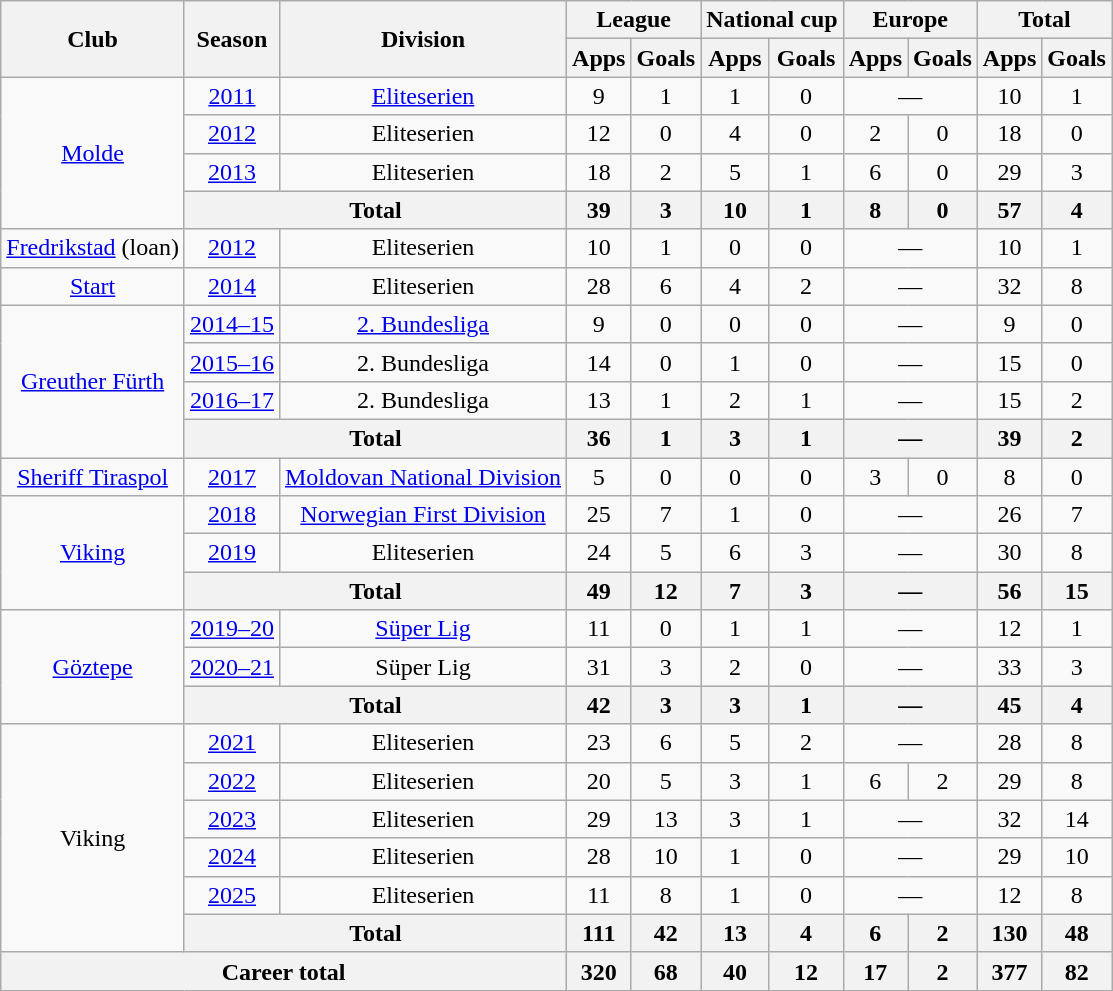<table class="wikitable" style="text-align: center;">
<tr>
<th rowspan="2">Club</th>
<th rowspan="2">Season</th>
<th rowspan="2">Division</th>
<th colspan="2">League</th>
<th colspan="2">National cup</th>
<th colspan="2">Europe</th>
<th colspan="2">Total</th>
</tr>
<tr>
<th>Apps</th>
<th>Goals</th>
<th>Apps</th>
<th>Goals</th>
<th>Apps</th>
<th>Goals</th>
<th>Apps</th>
<th>Goals</th>
</tr>
<tr>
<td rowspan="4"><a href='#'>Molde</a></td>
<td><a href='#'>2011</a></td>
<td><a href='#'>Eliteserien</a></td>
<td>9</td>
<td>1</td>
<td>1</td>
<td>0</td>
<td colspan="2">—</td>
<td>10</td>
<td>1</td>
</tr>
<tr>
<td><a href='#'>2012</a></td>
<td>Eliteserien</td>
<td>12</td>
<td>0</td>
<td>4</td>
<td>0</td>
<td>2</td>
<td>0</td>
<td>18</td>
<td>0</td>
</tr>
<tr>
<td><a href='#'>2013</a></td>
<td>Eliteserien</td>
<td>18</td>
<td>2</td>
<td>5</td>
<td>1</td>
<td>6</td>
<td>0</td>
<td>29</td>
<td>3</td>
</tr>
<tr>
<th colspan="2">Total</th>
<th>39</th>
<th>3</th>
<th>10</th>
<th>1</th>
<th>8</th>
<th>0</th>
<th>57</th>
<th>4</th>
</tr>
<tr>
<td><a href='#'>Fredrikstad</a> (loan)</td>
<td><a href='#'>2012</a></td>
<td>Eliteserien</td>
<td>10</td>
<td>1</td>
<td>0</td>
<td>0</td>
<td colspan="2">—</td>
<td>10</td>
<td>1</td>
</tr>
<tr>
<td><a href='#'>Start</a></td>
<td><a href='#'>2014</a></td>
<td>Eliteserien</td>
<td>28</td>
<td>6</td>
<td>4</td>
<td>2</td>
<td colspan="2">—</td>
<td>32</td>
<td>8</td>
</tr>
<tr>
<td rowspan="4"><a href='#'>Greuther Fürth</a></td>
<td><a href='#'>2014–15</a></td>
<td><a href='#'>2. Bundesliga</a></td>
<td>9</td>
<td>0</td>
<td>0</td>
<td>0</td>
<td colspan="2">—</td>
<td>9</td>
<td>0</td>
</tr>
<tr>
<td><a href='#'>2015–16</a></td>
<td>2. Bundesliga</td>
<td>14</td>
<td>0</td>
<td>1</td>
<td>0</td>
<td colspan="2">—</td>
<td>15</td>
<td>0</td>
</tr>
<tr>
<td><a href='#'>2016–17</a></td>
<td>2. Bundesliga</td>
<td>13</td>
<td>1</td>
<td>2</td>
<td>1</td>
<td colspan="2">—</td>
<td>15</td>
<td>2</td>
</tr>
<tr>
<th colspan="2">Total</th>
<th>36</th>
<th>1</th>
<th>3</th>
<th>1</th>
<th colspan="2">—</th>
<th>39</th>
<th>2</th>
</tr>
<tr>
<td><a href='#'>Sheriff Tiraspol</a></td>
<td><a href='#'>2017</a></td>
<td><a href='#'>Moldovan National Division</a></td>
<td>5</td>
<td>0</td>
<td>0</td>
<td>0</td>
<td>3</td>
<td>0</td>
<td>8</td>
<td>0</td>
</tr>
<tr>
<td rowspan="3"><a href='#'>Viking</a></td>
<td><a href='#'>2018</a></td>
<td><a href='#'>Norwegian First Division</a></td>
<td>25</td>
<td>7</td>
<td>1</td>
<td>0</td>
<td colspan="2">—</td>
<td>26</td>
<td>7</td>
</tr>
<tr>
<td><a href='#'>2019</a></td>
<td>Eliteserien</td>
<td>24</td>
<td>5</td>
<td>6</td>
<td>3</td>
<td colspan="2">—</td>
<td>30</td>
<td>8</td>
</tr>
<tr>
<th colspan="2">Total</th>
<th>49</th>
<th>12</th>
<th>7</th>
<th>3</th>
<th colspan="2">—</th>
<th>56</th>
<th>15</th>
</tr>
<tr>
<td rowspan="3"><a href='#'>Göztepe</a></td>
<td><a href='#'>2019–20</a></td>
<td><a href='#'>Süper Lig</a></td>
<td>11</td>
<td>0</td>
<td>1</td>
<td>1</td>
<td colspan="2">—</td>
<td>12</td>
<td>1</td>
</tr>
<tr>
<td><a href='#'>2020–21</a></td>
<td>Süper Lig</td>
<td>31</td>
<td>3</td>
<td>2</td>
<td>0</td>
<td colspan="2">—</td>
<td>33</td>
<td>3</td>
</tr>
<tr>
<th colspan="2">Total</th>
<th>42</th>
<th>3</th>
<th>3</th>
<th>1</th>
<th colspan="2">—</th>
<th>45</th>
<th>4</th>
</tr>
<tr>
<td rowspan="6">Viking</td>
<td><a href='#'>2021</a></td>
<td>Eliteserien</td>
<td>23</td>
<td>6</td>
<td>5</td>
<td>2</td>
<td colspan="2">—</td>
<td>28</td>
<td>8</td>
</tr>
<tr>
<td><a href='#'>2022</a></td>
<td>Eliteserien</td>
<td>20</td>
<td>5</td>
<td>3</td>
<td>1</td>
<td>6</td>
<td>2</td>
<td>29</td>
<td>8</td>
</tr>
<tr>
<td><a href='#'>2023</a></td>
<td>Eliteserien</td>
<td>29</td>
<td>13</td>
<td>3</td>
<td>1</td>
<td colspan="2">—</td>
<td>32</td>
<td>14</td>
</tr>
<tr>
<td><a href='#'>2024</a></td>
<td>Eliteserien</td>
<td>28</td>
<td>10</td>
<td>1</td>
<td>0</td>
<td colspan="2">—</td>
<td>29</td>
<td>10</td>
</tr>
<tr>
<td><a href='#'>2025</a></td>
<td>Eliteserien</td>
<td>11</td>
<td>8</td>
<td>1</td>
<td>0</td>
<td colspan="2">—</td>
<td>12</td>
<td>8</td>
</tr>
<tr>
<th colspan="2">Total</th>
<th>111</th>
<th>42</th>
<th>13</th>
<th>4</th>
<th>6</th>
<th>2</th>
<th>130</th>
<th>48</th>
</tr>
<tr>
<th colspan="3">Career total</th>
<th>320</th>
<th>68</th>
<th>40</th>
<th>12</th>
<th>17</th>
<th>2</th>
<th>377</th>
<th>82</th>
</tr>
</table>
